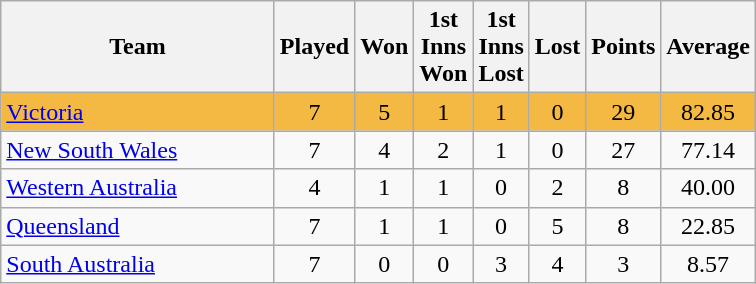<table class="wikitable" style="text-align:center;">
<tr>
<th width=175>Team</th>
<th style="width:30px;" abbr="Played">Played</th>
<th style="width:30px;" abbr="Won">Won</th>
<th style="width:30px;" abbr="1stWon">1st Inns Won</th>
<th style="width:30px;" abbr="1stLost">1st Inns Lost</th>
<th style="width:30px;" abbr="Lost">Lost</th>
<th style="width:30px;" abbr="Points">Points</th>
<th style="width:50px;" abbr="Average">Average</th>
</tr>
<tr style="background:#f4b942;">
<td style="text-align:left;"><a href='#'>Victoria</a></td>
<td>7</td>
<td>5</td>
<td>1</td>
<td>1</td>
<td>0</td>
<td>29</td>
<td>82.85</td>
</tr>
<tr>
<td style="text-align:left;"><a href='#'>New South Wales</a></td>
<td>7</td>
<td>4</td>
<td>2</td>
<td>1</td>
<td>0</td>
<td>27</td>
<td>77.14</td>
</tr>
<tr>
<td style="text-align:left;"><a href='#'>Western Australia</a></td>
<td>4</td>
<td>1</td>
<td>1</td>
<td>0</td>
<td>2</td>
<td>8</td>
<td>40.00</td>
</tr>
<tr>
<td style="text-align:left;"><a href='#'>Queensland</a></td>
<td>7</td>
<td>1</td>
<td>1</td>
<td>0</td>
<td>5</td>
<td>8</td>
<td>22.85</td>
</tr>
<tr>
<td style="text-align:left;"><a href='#'>South Australia</a></td>
<td>7</td>
<td>0</td>
<td>0</td>
<td>3</td>
<td>4</td>
<td>3</td>
<td>8.57</td>
</tr>
</table>
